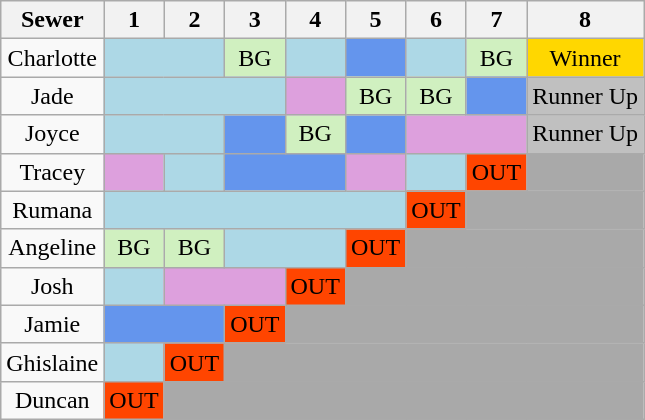<table class="wikitable" style="text-align:center">
<tr>
<th>Sewer</th>
<th>1</th>
<th>2</th>
<th>3</th>
<th>4</th>
<th>5</th>
<th>6</th>
<th>7</th>
<th>8</th>
</tr>
<tr>
<td>Charlotte</td>
<td colspan=2 style="background:lightblue;"></td>
<td style="background:#d0f0c0;">BG</td>
<td style="background:lightblue;"></td>
<td style="background:cornflowerblue;"></td>
<td style="background:lightblue;"></td>
<td style="background:#d0f0c0;">BG</td>
<td style="background:Gold;">Winner</td>
</tr>
<tr>
<td>Jade</td>
<td colspan=3 style="background:lightblue;"></td>
<td style="background:plum;"></td>
<td style="background:#d0f0c0;">BG</td>
<td style="background:#d0f0c0;">BG</td>
<td style="background:cornflowerblue;"></td>
<td style="background:Silver;">Runner Up</td>
</tr>
<tr>
<td>Joyce</td>
<td colspan=2 style="background:lightblue;"></td>
<td style="background:cornflowerblue;"></td>
<td style="background:#d0f0c0;">BG</td>
<td style="background:cornflowerblue;"></td>
<td colspan=2 style="background:plum;"></td>
<td style="background:Silver;">Runner Up</td>
</tr>
<tr>
<td>Tracey</td>
<td style="background:plum;"></td>
<td style="background:lightblue;"></td>
<td colspan=2 style="background:cornflowerblue;"></td>
<td style="background:plum;"></td>
<td style="background:lightblue;"></td>
<td style="background:orangered;">OUT</td>
<td colspan=1 style="background:darkgrey;"></td>
</tr>
<tr>
<td>Rumana</td>
<td colspan=5 style="background:lightblue;"></td>
<td style="background:orangered;">OUT</td>
<td colspan=2 style="background:darkgrey;"></td>
</tr>
<tr>
<td>Angeline</td>
<td style="background:#d0f0c0;">BG</td>
<td style="background:#d0f0c0;">BG</td>
<td colspan=2 style="background:lightblue;"></td>
<td style="background:orangered;">OUT</td>
<td colspan=3 style="background:darkgrey;"></td>
</tr>
<tr>
<td>Josh</td>
<td style="background:lightblue;"></td>
<td colspan=2 style="background:plum;"></td>
<td style="background:orangered;">OUT</td>
<td colspan=4 style="background:darkgrey;"></td>
</tr>
<tr>
<td>Jamie</td>
<td colspan=2 style="background:cornflowerblue;"></td>
<td style="background:orangered;">OUT</td>
<td colspan=5 style="background:darkgrey;"></td>
</tr>
<tr>
<td>Ghislaine</td>
<td style="background:lightblue;"></td>
<td style="background:orangered;">OUT</td>
<td colspan=6 style="background:darkgrey;"></td>
</tr>
<tr>
<td>Duncan</td>
<td style="background:orangered;">OUT</td>
<td colspan=7 style="background:darkgrey;"></td>
</tr>
</table>
